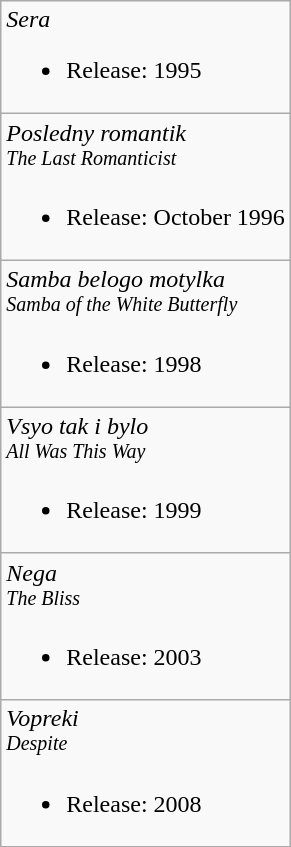<table class="wikitable">
<tr>
<td><em>Sera</em><br><ul><li>Release: 1995</li></ul></td>
</tr>
<tr>
<td><em>Posledny romantik</em><br><sup><em>The Last Romanticist</em></sup><br><ul><li>Release: October 1996</li></ul></td>
</tr>
<tr>
<td><em>Samba belogo motylka</em><br><sup><em>Samba of the White Butterfly</em></sup><br><ul><li>Release: 1998</li></ul></td>
</tr>
<tr>
<td><em>Vsyo tak i bylo</em><br><sup><em>All Was This Way</em></sup><br><ul><li>Release: 1999</li></ul></td>
</tr>
<tr>
<td><em>Nega</em><br><sup><em>The Bliss</em></sup><br><ul><li>Release: 2003</li></ul></td>
</tr>
<tr>
<td><em>Vopreki</em><br><sup><em>Despite</em></sup><br><ul><li>Release: 2008</li></ul></td>
</tr>
</table>
